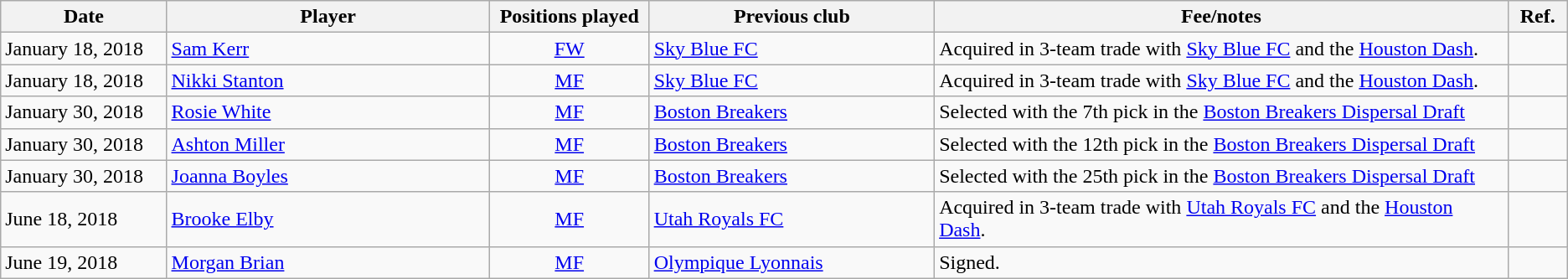<table class="wikitable" style="text-align:left;">
<tr>
<th style="width:125px;">Date</th>
<th style="width:250px;">Player</th>
<th style="width:120px;">Positions played</th>
<th style="width:220px;">Previous club</th>
<th style="width:450px;">Fee/notes</th>
<th style="width:40px;">Ref.</th>
</tr>
<tr>
<td>January 18, 2018</td>
<td> <a href='#'>Sam Kerr</a></td>
<td style="text-align: center;"><a href='#'>FW</a></td>
<td><a href='#'>Sky Blue FC</a></td>
<td>Acquired in 3-team trade with <a href='#'>Sky Blue FC</a> and the <a href='#'>Houston Dash</a>.</td>
<td></td>
</tr>
<tr>
<td>January 18, 2018</td>
<td> <a href='#'>Nikki Stanton</a></td>
<td style="text-align: center;"><a href='#'>MF</a></td>
<td><a href='#'>Sky Blue FC</a></td>
<td>Acquired in 3-team trade with <a href='#'>Sky Blue FC</a> and the <a href='#'>Houston Dash</a>.</td>
<td></td>
</tr>
<tr>
<td>January 30, 2018</td>
<td> <a href='#'>Rosie White</a></td>
<td style="text-align: center;"><a href='#'>MF</a></td>
<td><a href='#'>Boston Breakers</a></td>
<td>Selected with the 7th pick in the <a href='#'>Boston Breakers Dispersal Draft</a></td>
<td></td>
</tr>
<tr>
<td>January 30, 2018</td>
<td> <a href='#'>Ashton Miller</a></td>
<td style="text-align: center;"><a href='#'>MF</a></td>
<td><a href='#'>Boston Breakers</a></td>
<td>Selected with the 12th pick in the <a href='#'>Boston Breakers Dispersal Draft</a></td>
<td></td>
</tr>
<tr>
<td>January 30, 2018</td>
<td> <a href='#'>Joanna Boyles</a></td>
<td style="text-align: center;"><a href='#'>MF</a></td>
<td><a href='#'>Boston Breakers</a></td>
<td>Selected with the 25th pick in the <a href='#'>Boston Breakers Dispersal Draft</a></td>
<td></td>
</tr>
<tr>
<td>June 18, 2018</td>
<td> <a href='#'>Brooke Elby</a></td>
<td style="text-align: center;"><a href='#'>MF</a></td>
<td><a href='#'>Utah Royals FC</a></td>
<td>Acquired in 3-team trade with <a href='#'>Utah Royals FC</a> and the <a href='#'>Houston Dash</a>.</td>
<td></td>
</tr>
<tr>
<td>June 19, 2018</td>
<td> <a href='#'>Morgan Brian</a></td>
<td style="text-align: center;"><a href='#'>MF</a></td>
<td> <a href='#'>Olympique Lyonnais</a></td>
<td>Signed.</td>
<td></td>
</tr>
</table>
